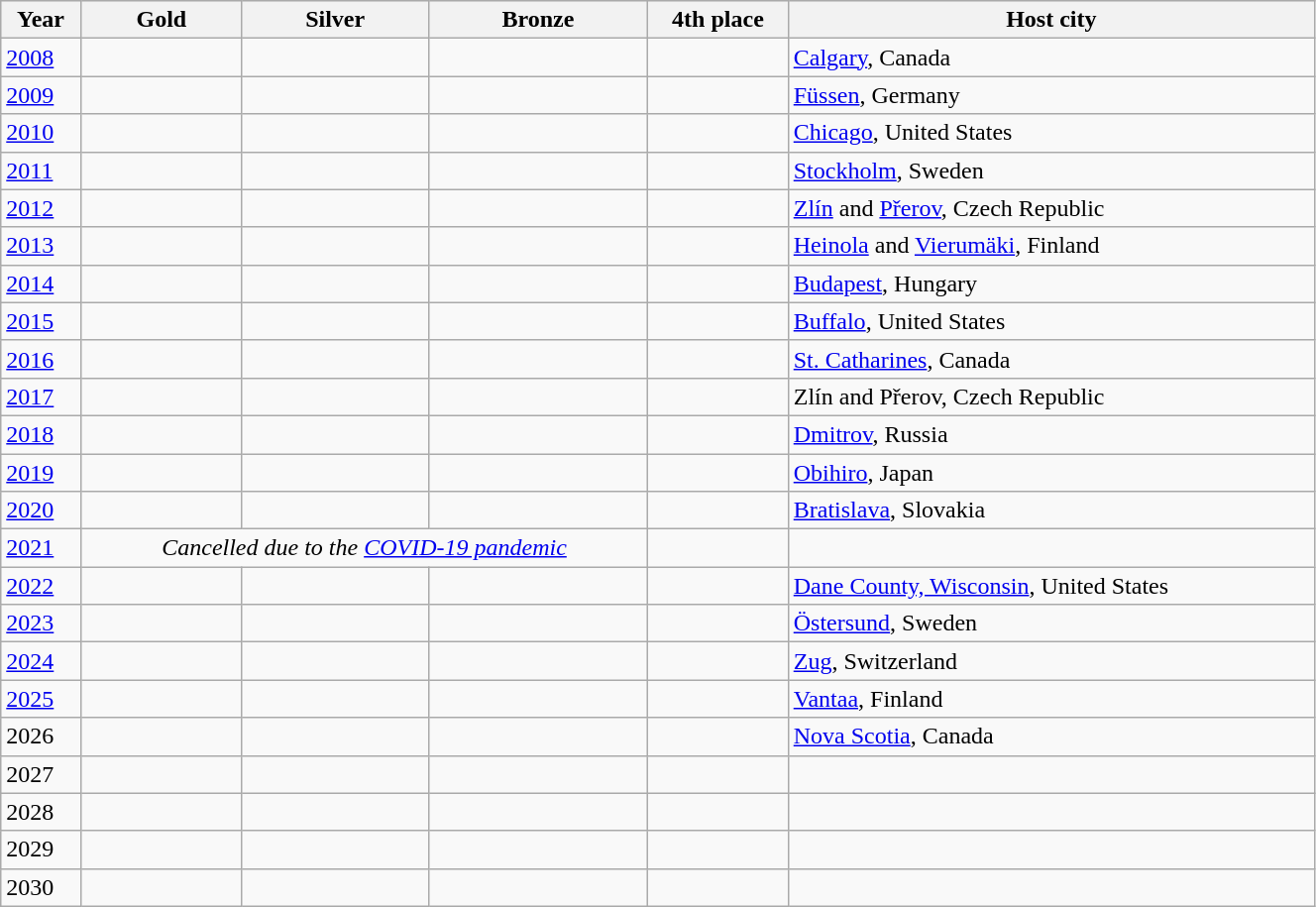<table class="wikitable" width=70%>
<tr bgcolor="#efefef" align=left>
<th>Year</th>
<th>Gold</th>
<th>Silver</th>
<th>Bronze</th>
<th>4th place</th>
<th>Host city</th>
</tr>
<tr>
<td><a href='#'>2008</a></td>
<td></td>
<td></td>
<td></td>
<td></td>
<td> <a href='#'>Calgary</a>, Canada</td>
</tr>
<tr>
<td><a href='#'>2009</a></td>
<td></td>
<td></td>
<td></td>
<td></td>
<td> <a href='#'>Füssen</a>, Germany</td>
</tr>
<tr>
<td><a href='#'>2010</a></td>
<td></td>
<td></td>
<td></td>
<td></td>
<td> <a href='#'>Chicago</a>, United States</td>
</tr>
<tr>
<td><a href='#'>2011</a></td>
<td></td>
<td></td>
<td></td>
<td></td>
<td> <a href='#'>Stockholm</a>, Sweden</td>
</tr>
<tr>
<td><a href='#'>2012</a></td>
<td></td>
<td></td>
<td></td>
<td></td>
<td> <a href='#'>Zlín</a> and <a href='#'>Přerov</a>, Czech Republic</td>
</tr>
<tr>
<td><a href='#'>2013</a></td>
<td></td>
<td></td>
<td></td>
<td></td>
<td> <a href='#'>Heinola</a> and <a href='#'>Vierumäki</a>, Finland</td>
</tr>
<tr>
<td><a href='#'>2014</a></td>
<td></td>
<td></td>
<td></td>
<td></td>
<td> <a href='#'>Budapest</a>, Hungary</td>
</tr>
<tr>
<td><a href='#'>2015</a></td>
<td></td>
<td></td>
<td></td>
<td></td>
<td> <a href='#'>Buffalo</a>, United States</td>
</tr>
<tr>
<td><a href='#'>2016</a></td>
<td></td>
<td></td>
<td></td>
<td></td>
<td> <a href='#'>St. Catharines</a>, Canada</td>
</tr>
<tr>
<td><a href='#'>2017</a></td>
<td></td>
<td></td>
<td></td>
<td></td>
<td> Zlín and Přerov, Czech Republic</td>
</tr>
<tr>
<td><a href='#'>2018</a></td>
<td></td>
<td></td>
<td></td>
<td></td>
<td> <a href='#'>Dmitrov</a>, Russia</td>
</tr>
<tr>
<td><a href='#'>2019</a></td>
<td></td>
<td></td>
<td></td>
<td></td>
<td> <a href='#'>Obihiro</a>, Japan</td>
</tr>
<tr>
<td><a href='#'>2020</a></td>
<td></td>
<td></td>
<td></td>
<td></td>
<td> <a href='#'>Bratislava</a>, Slovakia</td>
</tr>
<tr>
<td><a href='#'>2021</a></td>
<td colspan="3" align="center"><em>Cancelled due to the <a href='#'>COVID-19 pandemic</a></em></td>
<td></td>
</tr>
<tr>
<td><a href='#'>2022</a></td>
<td></td>
<td></td>
<td></td>
<td></td>
<td> <a href='#'>Dane County, Wisconsin</a>, United States</td>
</tr>
<tr>
<td><a href='#'>2023</a></td>
<td></td>
<td></td>
<td></td>
<td></td>
<td> <a href='#'>Östersund</a>, Sweden</td>
</tr>
<tr>
<td><a href='#'>2024</a></td>
<td></td>
<td></td>
<td></td>
<td></td>
<td> <a href='#'>Zug</a>, Switzerland</td>
</tr>
<tr>
<td><a href='#'>2025</a></td>
<td></td>
<td></td>
<td></td>
<td></td>
<td> <a href='#'>Vantaa</a>, Finland</td>
</tr>
<tr>
<td>2026</td>
<td></td>
<td></td>
<td></td>
<td></td>
<td> <a href='#'>Nova Scotia</a>, Canada </td>
</tr>
<tr>
<td>2027</td>
<td></td>
<td></td>
<td></td>
<td></td>
<td></td>
</tr>
<tr>
<td>2028</td>
<td></td>
<td></td>
<td></td>
<td></td>
<td></td>
</tr>
<tr>
<td>2029</td>
<td></td>
<td></td>
<td></td>
<td></td>
<td></td>
</tr>
<tr>
<td>2030</td>
<td></td>
<td></td>
<td></td>
<td></td>
<td></td>
</tr>
</table>
